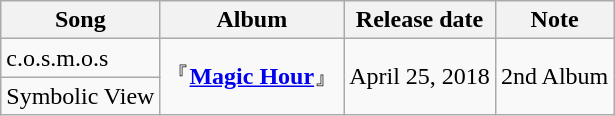<table class="wikitable">
<tr>
<th>Song</th>
<th>Album</th>
<th>Release date</th>
<th>Note</th>
</tr>
<tr>
<td>c.o.s.m.o.s</td>
<td rowspan="2">『<strong><a href='#'>Magic Hour</a></strong>』</td>
<td rowspan="2">April 25, 2018</td>
<td rowspan="2">2nd Album</td>
</tr>
<tr>
<td>Symbolic View</td>
</tr>
</table>
